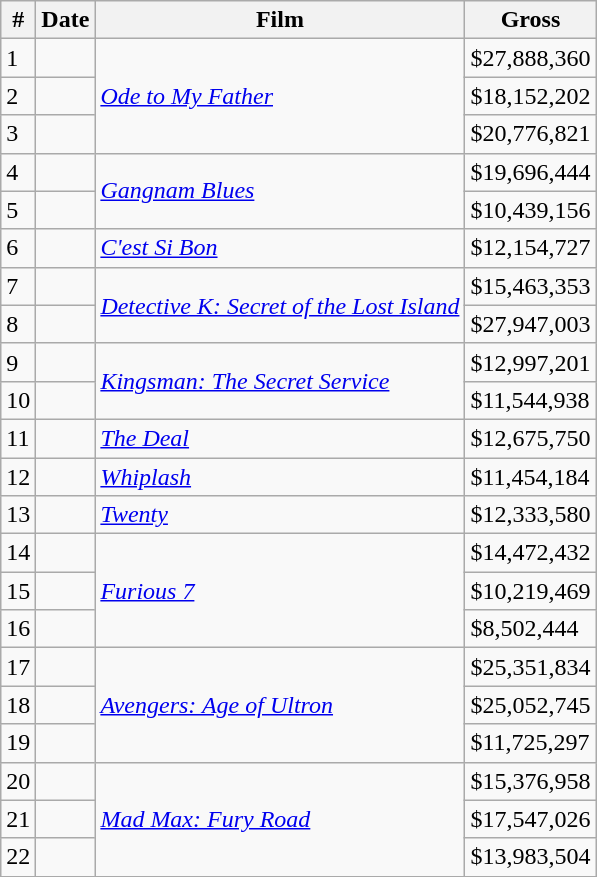<table class="wikitable sortable">
<tr>
<th>#</th>
<th>Date</th>
<th>Film</th>
<th>Gross</th>
</tr>
<tr>
<td>1</td>
<td></td>
<td rowspan="3"><em><a href='#'>Ode to My Father</a></em></td>
<td>$27,888,360</td>
</tr>
<tr>
<td>2</td>
<td></td>
<td>$18,152,202</td>
</tr>
<tr>
<td>3</td>
<td></td>
<td>$20,776,821</td>
</tr>
<tr>
<td>4</td>
<td></td>
<td rowspan="2"><em><a href='#'>Gangnam Blues</a></em></td>
<td>$19,696,444</td>
</tr>
<tr>
<td>5</td>
<td></td>
<td>$10,439,156</td>
</tr>
<tr>
<td>6</td>
<td></td>
<td><em><a href='#'>C'est Si Bon</a></em></td>
<td>$12,154,727</td>
</tr>
<tr>
<td>7</td>
<td></td>
<td rowspan="2"><em><a href='#'>Detective K: Secret of the Lost Island</a></em></td>
<td>$15,463,353</td>
</tr>
<tr>
<td>8</td>
<td></td>
<td>$27,947,003</td>
</tr>
<tr>
<td>9</td>
<td></td>
<td rowspan="2"><em><a href='#'>Kingsman: The Secret Service</a></em></td>
<td>$12,997,201</td>
</tr>
<tr>
<td>10</td>
<td></td>
<td>$11,544,938</td>
</tr>
<tr>
<td>11</td>
<td></td>
<td><em><a href='#'>The Deal</a></em></td>
<td>$12,675,750</td>
</tr>
<tr>
<td>12</td>
<td></td>
<td><em><a href='#'>Whiplash</a></em></td>
<td>$11,454,184</td>
</tr>
<tr>
<td>13</td>
<td></td>
<td><em><a href='#'>Twenty</a></em></td>
<td>$12,333,580</td>
</tr>
<tr>
<td>14</td>
<td></td>
<td rowspan="3"><em><a href='#'>Furious 7</a></em></td>
<td>$14,472,432</td>
</tr>
<tr>
<td>15</td>
<td></td>
<td>$10,219,469</td>
</tr>
<tr>
<td>16</td>
<td></td>
<td>$8,502,444</td>
</tr>
<tr>
<td>17</td>
<td></td>
<td rowspan="3"><em><a href='#'>Avengers: Age of Ultron</a></em></td>
<td>$25,351,834</td>
</tr>
<tr>
<td>18</td>
<td></td>
<td>$25,052,745</td>
</tr>
<tr>
<td>19</td>
<td></td>
<td>$11,725,297</td>
</tr>
<tr>
<td>20</td>
<td></td>
<td rowspan="3"><em><a href='#'>Mad Max: Fury Road</a></em></td>
<td>$15,376,958</td>
</tr>
<tr>
<td>21</td>
<td></td>
<td>$17,547,026</td>
</tr>
<tr>
<td>22</td>
<td></td>
<td>$13,983,504</td>
</tr>
<tr>
</tr>
</table>
